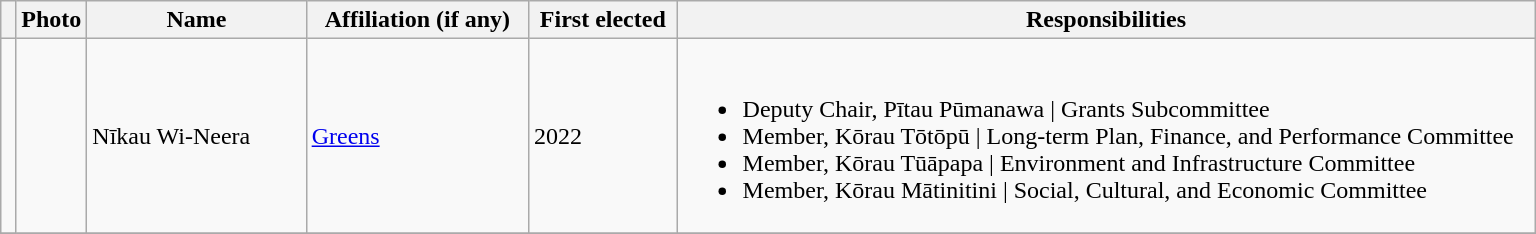<table class="wikitable" width="81%">
<tr>
<th width="1%"></th>
<th>Photo</th>
<th width="15%">Name</th>
<th width="15%">Affiliation (if any)</th>
<th width="10%">First elected</th>
<th width="60%">Responsibilities</th>
</tr>
<tr>
<td bgcolor=></td>
<td></td>
<td>Nīkau Wi-Neera</td>
<td><a href='#'>Greens</a></td>
<td>2022</td>
<td><br><ul><li>Deputy Chair, Pītau Pūmanawa | Grants Subcommittee</li><li>Member, Kōrau Tōtōpū | Long-term Plan, Finance, and Performance Committee</li><li>Member, Kōrau Tūāpapa | Environment and Infrastructure Committee</li><li>Member, Kōrau Mātinitini | Social, Cultural, and Economic Committee</li></ul></td>
</tr>
<tr>
</tr>
</table>
